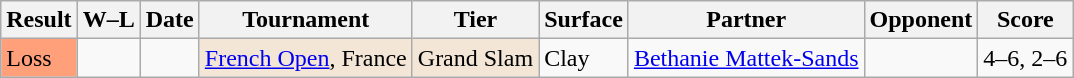<table class="sortable wikitable">
<tr>
<th>Result</th>
<th class="unsortable">W–L</th>
<th>Date</th>
<th>Tournament</th>
<th>Tier</th>
<th>Surface</th>
<th>Partner</th>
<th>Opponent</th>
<th class="unsortable">Score</th>
</tr>
<tr>
<td style="background:#ffa07a">Loss</td>
<td></td>
<td><a href='#'></a></td>
<td style="background:#f3e6d7"><a href='#'>French Open</a>, France</td>
<td style="background:#f3e6d7">Grand Slam</td>
<td>Clay</td>
<td> <a href='#'>Bethanie Mattek-Sands</a></td>
<td></td>
<td>4–6, 2–6</td>
</tr>
</table>
